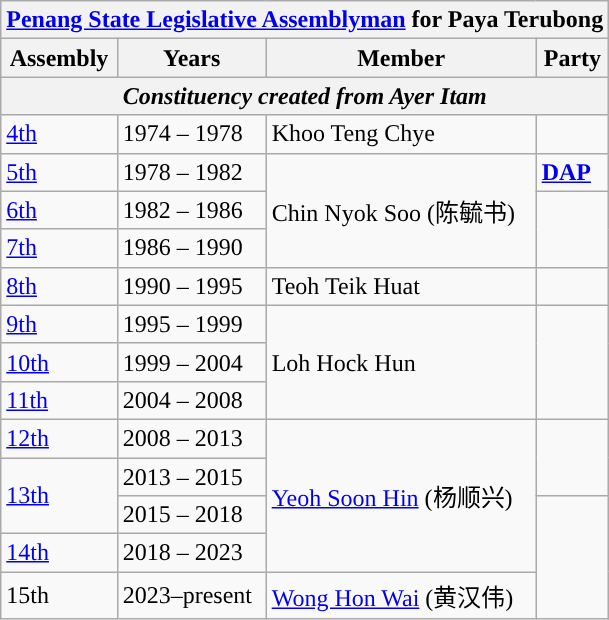<table class="wikitable">
<tr>
<th colspan="4"><a href='#'>Penang State Legislative Assemblyman</a> for Paya Terubong</th>
</tr>
<tr>
<th>Assembly</th>
<th>Years</th>
<th>Member</th>
<th>Party</th>
</tr>
<tr>
<th colspan="4" align="center"><em>Constituency created from Ayer Itam</em></th>
</tr>
<tr>
<td><a href='#'>4th</a></td>
<td>1974 – 1978</td>
<td>Khoo Teng Chye</td>
<td></td>
</tr>
<tr>
<td><a href='#'>5th</a></td>
<td>1978 – 1982</td>
<td rowspan="3">Chin Nyok Soo (陈毓书)</td>
<td><strong><a href='#'>DAP</a></strong></td>
</tr>
<tr>
<td><a href='#'>6th</a></td>
<td>1982 – 1986</td>
<td rowspan="2"></td>
</tr>
<tr>
<td><a href='#'>7th</a></td>
<td>1986 – 1990</td>
</tr>
<tr>
<td><a href='#'>8th</a></td>
<td>1990 – 1995</td>
<td>Teoh Teik Huat</td>
<td></td>
</tr>
<tr>
<td><a href='#'>9th</a></td>
<td>1995 – 1999</td>
<td rowspan="3">Loh Hock Hun</td>
<td rowspan="3"></td>
</tr>
<tr>
<td><a href='#'>10th</a></td>
<td>1999 – 2004</td>
</tr>
<tr>
<td><a href='#'>11th</a></td>
<td>2004 – 2008</td>
</tr>
<tr>
<td><a href='#'>12th</a></td>
<td>2008 – 2013</td>
<td rowspan=4><a href='#'>Yeoh Soon Hin</a> (杨顺兴)</td>
<td rowspan="2"></td>
</tr>
<tr>
<td rowspan=2><a href='#'>13th</a></td>
<td>2013 – 2015</td>
</tr>
<tr>
<td>2015 – 2018</td>
<td rowspan=3></td>
</tr>
<tr>
<td><a href='#'>14th</a></td>
<td>2018 – 2023</td>
</tr>
<tr>
<td>15th</td>
<td>2023–present</td>
<td><a href='#'>Wong Hon Wai</a> (黄汉伟)</td>
</tr>
</table>
